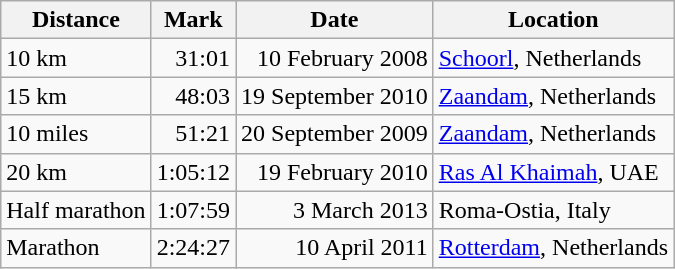<table class="wikitable">
<tr>
<th>Distance</th>
<th>Mark</th>
<th>Date</th>
<th>Location</th>
</tr>
<tr>
<td>10 km</td>
<td align=right>31:01</td>
<td align=right>10 February 2008</td>
<td><a href='#'>Schoorl</a>, Netherlands</td>
</tr>
<tr>
<td>15 km</td>
<td align=right>48:03</td>
<td align=right>19 September 2010</td>
<td><a href='#'>Zaandam</a>, Netherlands</td>
</tr>
<tr>
<td>10 miles</td>
<td align=right>51:21</td>
<td align=right>20 September 2009</td>
<td><a href='#'>Zaandam</a>, Netherlands</td>
</tr>
<tr>
<td>20 km</td>
<td align=right>1:05:12</td>
<td align=right>19 February 2010</td>
<td><a href='#'>Ras Al Khaimah</a>, UAE</td>
</tr>
<tr>
<td>Half marathon</td>
<td align=right>1:07:59</td>
<td align=right>3 March 2013</td>
<td>Roma-Ostia, Italy</td>
</tr>
<tr>
<td>Marathon</td>
<td align=right>2:24:27</td>
<td align=right>10 April 2011</td>
<td><a href='#'>Rotterdam</a>, Netherlands</td>
</tr>
</table>
